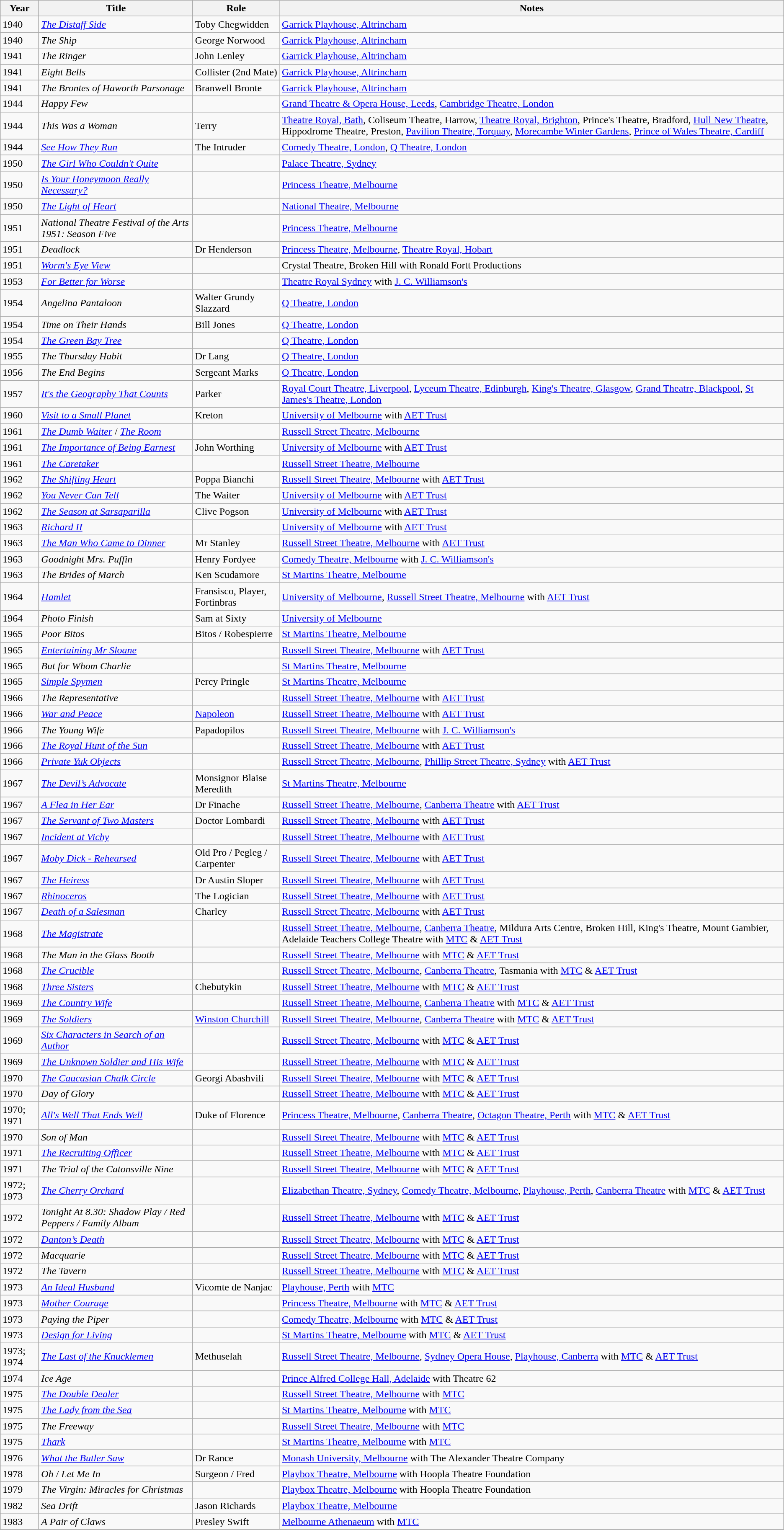<table class=wikitable>
<tr>
<th>Year</th>
<th>Title</th>
<th>Role</th>
<th>Notes</th>
</tr>
<tr>
<td>1940</td>
<td><em><a href='#'>The Distaff Side</a></em></td>
<td>Toby Chegwidden</td>
<td><a href='#'>Garrick Playhouse, Altrincham</a></td>
</tr>
<tr>
<td>1940</td>
<td><em>The Ship</em></td>
<td>George Norwood</td>
<td><a href='#'>Garrick Playhouse, Altrincham</a></td>
</tr>
<tr>
<td>1941</td>
<td><em>The Ringer</em></td>
<td>John Lenley</td>
<td><a href='#'>Garrick Playhouse, Altrincham</a></td>
</tr>
<tr>
<td>1941</td>
<td><em>Eight Bells</em></td>
<td>Collister (2nd Mate)</td>
<td><a href='#'>Garrick Playhouse, Altrincham</a></td>
</tr>
<tr>
<td>1941</td>
<td><em>The Brontes of Haworth Parsonage</em></td>
<td>Branwell Bronte</td>
<td><a href='#'>Garrick Playhouse, Altrincham</a></td>
</tr>
<tr>
<td>1944</td>
<td><em>Happy Few</em></td>
<td></td>
<td><a href='#'>Grand Theatre & Opera House, Leeds</a>, <a href='#'>Cambridge Theatre, London</a></td>
</tr>
<tr>
<td>1944</td>
<td><em>This Was a Woman</em></td>
<td>Terry</td>
<td><a href='#'>Theatre Royal, Bath</a>, Coliseum Theatre, Harrow, <a href='#'>Theatre Royal, Brighton</a>, Prince's Theatre, Bradford, <a href='#'>Hull New Theatre</a>, Hippodrome Theatre, Preston, <a href='#'>Pavilion Theatre, Torquay</a>, <a href='#'>Morecambe Winter Gardens</a>, <a href='#'>Prince of Wales Theatre, Cardiff</a></td>
</tr>
<tr>
<td>1944</td>
<td><em><a href='#'>See How They Run</a></em></td>
<td>The Intruder</td>
<td><a href='#'>Comedy Theatre, London</a>, <a href='#'>Q Theatre, London</a></td>
</tr>
<tr>
<td>1950</td>
<td><em><a href='#'>The Girl Who Couldn't Quite</a></em></td>
<td></td>
<td><a href='#'>Palace Theatre, Sydney</a></td>
</tr>
<tr>
<td>1950</td>
<td><em><a href='#'>Is Your Honeymoon Really Necessary?</a></em></td>
<td></td>
<td><a href='#'>Princess Theatre, Melbourne</a></td>
</tr>
<tr>
<td>1950</td>
<td><em><a href='#'>The Light of Heart</a></em></td>
<td></td>
<td><a href='#'>National Theatre, Melbourne</a></td>
</tr>
<tr>
<td>1951</td>
<td><em>National Theatre Festival of the Arts 1951: Season Five</em></td>
<td></td>
<td><a href='#'>Princess Theatre, Melbourne</a></td>
</tr>
<tr>
<td>1951</td>
<td><em>Deadlock</em></td>
<td>Dr Henderson</td>
<td><a href='#'>Princess Theatre, Melbourne</a>, <a href='#'>Theatre Royal, Hobart</a></td>
</tr>
<tr>
<td>1951</td>
<td><em><a href='#'>Worm's Eye View</a></em></td>
<td></td>
<td>Crystal Theatre, Broken Hill with Ronald Fortt Productions</td>
</tr>
<tr>
<td>1953</td>
<td><em><a href='#'>For Better for Worse</a></em></td>
<td></td>
<td><a href='#'>Theatre Royal Sydney</a> with <a href='#'>J. C. Williamson's</a></td>
</tr>
<tr>
<td>1954</td>
<td><em>Angelina Pantaloon</em></td>
<td>Walter Grundy Slazzard</td>
<td><a href='#'>Q Theatre, London</a></td>
</tr>
<tr>
<td>1954</td>
<td><em>Time on Their Hands</em></td>
<td>Bill Jones</td>
<td><a href='#'>Q Theatre, London</a></td>
</tr>
<tr>
<td>1954</td>
<td><em><a href='#'>The Green Bay Tree</a></em></td>
<td></td>
<td><a href='#'>Q Theatre, London</a></td>
</tr>
<tr>
<td>1955</td>
<td><em>The Thursday Habit</em></td>
<td>Dr Lang</td>
<td><a href='#'>Q Theatre, London</a></td>
</tr>
<tr>
<td>1956</td>
<td><em>The End Begins</em></td>
<td>Sergeant Marks</td>
<td><a href='#'>Q Theatre, London</a></td>
</tr>
<tr>
<td>1957</td>
<td><em><a href='#'>It's the Geography That Counts</a></em></td>
<td>Parker</td>
<td><a href='#'>Royal Court Theatre, Liverpool</a>, <a href='#'>Lyceum Theatre, Edinburgh</a>, <a href='#'>King's Theatre, Glasgow</a>, <a href='#'>Grand Theatre, Blackpool</a>, <a href='#'>St James's Theatre, London</a></td>
</tr>
<tr>
<td>1960</td>
<td><em><a href='#'>Visit to a Small Planet</a></em></td>
<td>Kreton</td>
<td><a href='#'>University of Melbourne</a> with <a href='#'>AET Trust</a></td>
</tr>
<tr>
<td>1961</td>
<td><em><a href='#'>The Dumb Waiter</a></em> / <em><a href='#'>The Room</a></em></td>
<td></td>
<td><a href='#'>Russell Street Theatre, Melbourne</a></td>
</tr>
<tr>
<td>1961</td>
<td><em><a href='#'>The Importance of Being Earnest</a></em></td>
<td>John Worthing</td>
<td><a href='#'>University of Melbourne</a> with <a href='#'>AET Trust</a></td>
</tr>
<tr>
<td>1961</td>
<td><em><a href='#'>The Caretaker</a></em></td>
<td></td>
<td><a href='#'>Russell Street Theatre, Melbourne</a></td>
</tr>
<tr>
<td>1962</td>
<td><em><a href='#'>The Shifting Heart</a></em></td>
<td>Poppa Bianchi</td>
<td><a href='#'>Russell Street Theatre, Melbourne</a> with <a href='#'>AET Trust</a></td>
</tr>
<tr>
<td>1962</td>
<td><em><a href='#'>You Never Can Tell</a></em></td>
<td>The Waiter</td>
<td><a href='#'>University of Melbourne</a> with <a href='#'>AET Trust</a></td>
</tr>
<tr>
<td>1962</td>
<td><em><a href='#'>The Season at Sarsaparilla</a></em></td>
<td>Clive Pogson</td>
<td><a href='#'>University of Melbourne</a> with <a href='#'>AET Trust</a></td>
</tr>
<tr>
<td>1963</td>
<td><em><a href='#'>Richard II</a></em></td>
<td></td>
<td><a href='#'>University of Melbourne</a> with <a href='#'>AET Trust</a></td>
</tr>
<tr>
<td>1963</td>
<td><em><a href='#'>The Man Who Came to Dinner</a></em></td>
<td>Mr Stanley</td>
<td><a href='#'>Russell Street Theatre, Melbourne</a> with <a href='#'>AET Trust</a></td>
</tr>
<tr>
<td>1963</td>
<td><em>Goodnight Mrs. Puffin</em></td>
<td>Henry Fordyee</td>
<td><a href='#'>Comedy Theatre, Melbourne</a> with <a href='#'>J. C. Williamson's</a></td>
</tr>
<tr>
<td>1963</td>
<td><em>The Brides of March</em></td>
<td>Ken Scudamore</td>
<td><a href='#'>St Martins Theatre, Melbourne</a></td>
</tr>
<tr>
<td>1964</td>
<td><em><a href='#'>Hamlet</a></em></td>
<td>Fransisco, Player, Fortinbras</td>
<td><a href='#'>University of Melbourne</a>, <a href='#'>Russell Street Theatre, Melbourne</a> with <a href='#'>AET Trust</a></td>
</tr>
<tr>
<td>1964</td>
<td><em>Photo Finish</em></td>
<td>Sam at Sixty</td>
<td><a href='#'>University of Melbourne</a></td>
</tr>
<tr>
<td>1965</td>
<td><em>Poor Bitos</em></td>
<td>Bitos / Robespierre</td>
<td><a href='#'>St Martins Theatre, Melbourne</a></td>
</tr>
<tr>
<td>1965</td>
<td><em><a href='#'>Entertaining Mr Sloane</a></em></td>
<td></td>
<td><a href='#'>Russell Street Theatre, Melbourne</a> with <a href='#'>AET Trust</a></td>
</tr>
<tr>
<td>1965</td>
<td><em>But for Whom Charlie</em></td>
<td></td>
<td><a href='#'>St Martins Theatre, Melbourne</a></td>
</tr>
<tr>
<td>1965</td>
<td><em><a href='#'>Simple Spymen</a></em></td>
<td>Percy Pringle</td>
<td><a href='#'>St Martins Theatre, Melbourne</a></td>
</tr>
<tr>
<td>1966</td>
<td><em>The Representative</em></td>
<td></td>
<td><a href='#'>Russell Street Theatre, Melbourne</a> with <a href='#'>AET Trust</a></td>
</tr>
<tr>
<td>1966</td>
<td><em><a href='#'>War and Peace</a></em></td>
<td><a href='#'>Napoleon</a></td>
<td><a href='#'>Russell Street Theatre, Melbourne</a> with <a href='#'>AET Trust</a></td>
</tr>
<tr>
<td>1966</td>
<td><em>The Young Wife</em></td>
<td>Papadopilos</td>
<td><a href='#'>Russell Street Theatre, Melbourne</a> with <a href='#'>J. C. Williamson's</a></td>
</tr>
<tr>
<td>1966</td>
<td><em><a href='#'>The Royal Hunt of the Sun</a></em></td>
<td></td>
<td><a href='#'>Russell Street Theatre, Melbourne</a> with <a href='#'>AET Trust</a></td>
</tr>
<tr>
<td>1966</td>
<td><em><a href='#'>Private Yuk Objects</a></em></td>
<td></td>
<td><a href='#'>Russell Street Theatre, Melbourne</a>, <a href='#'>Phillip Street Theatre, Sydney</a> with <a href='#'>AET Trust</a></td>
</tr>
<tr>
<td>1967</td>
<td><em><a href='#'>The Devil’s Advocate</a></em></td>
<td>Monsignor Blaise Meredith</td>
<td><a href='#'>St Martins Theatre, Melbourne</a></td>
</tr>
<tr>
<td>1967</td>
<td><em><a href='#'>A Flea in Her Ear</a></em></td>
<td>Dr Finache</td>
<td><a href='#'>Russell Street Theatre, Melbourne</a>, <a href='#'>Canberra Theatre</a> with <a href='#'>AET Trust</a></td>
</tr>
<tr>
<td>1967</td>
<td><em><a href='#'>The Servant of Two Masters</a></em></td>
<td>Doctor Lombardi</td>
<td><a href='#'>Russell Street Theatre, Melbourne</a> with <a href='#'>AET Trust</a></td>
</tr>
<tr>
<td>1967</td>
<td><em><a href='#'>Incident at Vichy</a></em></td>
<td></td>
<td><a href='#'>Russell Street Theatre, Melbourne</a> with <a href='#'>AET Trust</a></td>
</tr>
<tr>
<td>1967</td>
<td><em><a href='#'>Moby Dick - Rehearsed</a></em></td>
<td>Old Pro / Pegleg / Carpenter</td>
<td><a href='#'>Russell Street Theatre, Melbourne</a> with <a href='#'>AET Trust</a></td>
</tr>
<tr>
<td>1967</td>
<td><em><a href='#'>The Heiress</a></em></td>
<td>Dr Austin Sloper</td>
<td><a href='#'>Russell Street Theatre, Melbourne</a> with <a href='#'>AET Trust</a></td>
</tr>
<tr>
<td>1967</td>
<td><em><a href='#'>Rhinoceros</a></em></td>
<td>The Logician</td>
<td><a href='#'>Russell Street Theatre, Melbourne</a> with <a href='#'>AET Trust</a></td>
</tr>
<tr>
<td>1967</td>
<td><em><a href='#'>Death of a Salesman</a></em></td>
<td>Charley</td>
<td><a href='#'>Russell Street Theatre, Melbourne</a> with <a href='#'>AET Trust</a></td>
</tr>
<tr>
<td>1968</td>
<td><em><a href='#'>The Magistrate</a></em></td>
<td></td>
<td><a href='#'>Russell Street Theatre, Melbourne</a>, <a href='#'>Canberra Theatre</a>, Mildura Arts Centre, Broken Hill, King's Theatre, Mount Gambier, Adelaide Teachers College Theatre with <a href='#'>MTC</a> & <a href='#'>AET Trust</a></td>
</tr>
<tr>
<td>1968</td>
<td><em>The Man in the Glass Booth</em></td>
<td></td>
<td><a href='#'>Russell Street Theatre, Melbourne</a> with <a href='#'>MTC</a> & <a href='#'>AET Trust</a></td>
</tr>
<tr>
<td>1968</td>
<td><em><a href='#'>The Crucible</a></em></td>
<td></td>
<td><a href='#'>Russell Street Theatre, Melbourne</a>, <a href='#'>Canberra Theatre</a>, Tasmania with <a href='#'>MTC</a> & <a href='#'>AET Trust</a></td>
</tr>
<tr>
<td>1968</td>
<td><em><a href='#'>Three Sisters</a></em></td>
<td>Chebutykin</td>
<td><a href='#'>Russell Street Theatre, Melbourne</a> with <a href='#'>MTC</a> & <a href='#'>AET Trust</a></td>
</tr>
<tr>
<td>1969</td>
<td><em><a href='#'>The Country Wife</a></em></td>
<td></td>
<td><a href='#'>Russell Street Theatre, Melbourne</a>, <a href='#'>Canberra Theatre</a> with <a href='#'>MTC</a> & <a href='#'>AET Trust</a></td>
</tr>
<tr>
<td>1969</td>
<td><em><a href='#'>The Soldiers</a></em></td>
<td><a href='#'>Winston Churchill</a></td>
<td><a href='#'>Russell Street Theatre, Melbourne</a>, <a href='#'>Canberra Theatre</a> with <a href='#'>MTC</a> & <a href='#'>AET Trust</a></td>
</tr>
<tr>
<td>1969</td>
<td><em><a href='#'>Six Characters in Search of an Author</a></em></td>
<td></td>
<td><a href='#'>Russell Street Theatre, Melbourne</a> with <a href='#'>MTC</a> & <a href='#'>AET Trust</a></td>
</tr>
<tr>
<td>1969</td>
<td><em><a href='#'>The Unknown Soldier and His Wife</a></em></td>
<td></td>
<td><a href='#'>Russell Street Theatre, Melbourne</a> with <a href='#'>MTC</a> & <a href='#'>AET Trust</a></td>
</tr>
<tr>
<td>1970</td>
<td><em><a href='#'>The Caucasian Chalk Circle</a></em></td>
<td>Georgi Abashvili</td>
<td><a href='#'>Russell Street Theatre, Melbourne</a> with <a href='#'>MTC</a> & <a href='#'>AET Trust</a></td>
</tr>
<tr>
<td>1970</td>
<td><em>Day of Glory</em></td>
<td></td>
<td><a href='#'>Russell Street Theatre, Melbourne</a> with <a href='#'>MTC</a> & <a href='#'>AET Trust</a></td>
</tr>
<tr>
<td>1970; 1971</td>
<td><em><a href='#'>All's Well That Ends Well</a></em></td>
<td>Duke of Florence</td>
<td><a href='#'>Princess Theatre, Melbourne</a>, <a href='#'>Canberra Theatre</a>, <a href='#'>Octagon Theatre, Perth</a> with <a href='#'>MTC</a> & <a href='#'>AET Trust</a></td>
</tr>
<tr>
<td>1970</td>
<td><em>Son of Man</em></td>
<td></td>
<td><a href='#'>Russell Street Theatre, Melbourne</a> with <a href='#'>MTC</a> & <a href='#'>AET Trust</a></td>
</tr>
<tr>
<td>1971</td>
<td><em><a href='#'>The Recruiting Officer</a></em></td>
<td></td>
<td><a href='#'>Russell Street Theatre, Melbourne</a> with <a href='#'>MTC</a> & <a href='#'>AET Trust</a></td>
</tr>
<tr>
<td>1971</td>
<td><em>The Trial of the Catonsville Nine</em></td>
<td></td>
<td><a href='#'>Russell Street Theatre, Melbourne</a> with <a href='#'>MTC</a> & <a href='#'>AET Trust</a></td>
</tr>
<tr>
<td>1972; 1973</td>
<td><em><a href='#'>The Cherry Orchard</a></em></td>
<td></td>
<td><a href='#'>Elizabethan Theatre, Sydney</a>, <a href='#'>Comedy Theatre, Melbourne</a>, <a href='#'>Playhouse, Perth</a>, <a href='#'>Canberra Theatre</a> with <a href='#'>MTC</a> & <a href='#'>AET Trust</a></td>
</tr>
<tr>
<td>1972</td>
<td><em>Tonight At 8.30: Shadow Play / Red Peppers / Family Album</em></td>
<td></td>
<td><a href='#'>Russell Street Theatre, Melbourne</a> with <a href='#'>MTC</a> & <a href='#'>AET Trust</a></td>
</tr>
<tr>
<td>1972</td>
<td><em><a href='#'>Danton’s Death</a></em></td>
<td></td>
<td><a href='#'>Russell Street Theatre, Melbourne</a> with <a href='#'>MTC</a> & <a href='#'>AET Trust</a></td>
</tr>
<tr>
<td>1972</td>
<td><em>Macquarie</em></td>
<td></td>
<td><a href='#'>Russell Street Theatre, Melbourne</a> with <a href='#'>MTC</a> & <a href='#'>AET Trust</a></td>
</tr>
<tr>
<td>1972</td>
<td><em>The Tavern</em></td>
<td></td>
<td><a href='#'>Russell Street Theatre, Melbourne</a> with <a href='#'>MTC</a> & <a href='#'>AET Trust</a></td>
</tr>
<tr>
<td>1973</td>
<td><em><a href='#'>An Ideal Husband</a></em></td>
<td>Vicomte de Nanjac</td>
<td><a href='#'>Playhouse, Perth</a> with <a href='#'>MTC</a></td>
</tr>
<tr>
<td>1973</td>
<td><em><a href='#'>Mother Courage</a></em></td>
<td></td>
<td><a href='#'>Princess Theatre, Melbourne</a> with <a href='#'>MTC</a> & <a href='#'>AET Trust</a></td>
</tr>
<tr>
<td>1973</td>
<td><em>Paying the Piper</em></td>
<td></td>
<td><a href='#'>Comedy Theatre, Melbourne</a> with <a href='#'>MTC</a> & <a href='#'>AET Trust</a></td>
</tr>
<tr>
<td>1973</td>
<td><em><a href='#'>Design for Living</a></em></td>
<td></td>
<td><a href='#'>St Martins Theatre, Melbourne</a> with <a href='#'>MTC</a> & <a href='#'>AET Trust</a></td>
</tr>
<tr>
<td>1973; 1974</td>
<td><em><a href='#'>The Last of the Knucklemen</a></em></td>
<td>Methuselah</td>
<td><a href='#'>Russell Street Theatre, Melbourne</a>, <a href='#'>Sydney Opera House</a>, <a href='#'>Playhouse, Canberra</a> with <a href='#'>MTC</a> & <a href='#'>AET Trust</a></td>
</tr>
<tr>
<td>1974</td>
<td><em>Ice Age</em></td>
<td></td>
<td><a href='#'>Prince Alfred College Hall, Adelaide</a> with Theatre 62</td>
</tr>
<tr>
<td>1975</td>
<td><em><a href='#'>The Double Dealer</a></em></td>
<td></td>
<td><a href='#'>Russell Street Theatre, Melbourne</a> with <a href='#'>MTC</a></td>
</tr>
<tr>
<td>1975</td>
<td><em><a href='#'>The Lady from the Sea</a></em></td>
<td></td>
<td><a href='#'>St Martins Theatre, Melbourne</a> with <a href='#'>MTC</a></td>
</tr>
<tr>
<td>1975</td>
<td><em>The Freeway</em></td>
<td></td>
<td><a href='#'>Russell Street Theatre, Melbourne</a> with <a href='#'>MTC</a></td>
</tr>
<tr>
<td>1975</td>
<td><em><a href='#'>Thark</a></em></td>
<td></td>
<td><a href='#'>St Martins Theatre, Melbourne</a> with <a href='#'>MTC</a></td>
</tr>
<tr>
<td>1976</td>
<td><em><a href='#'>What the Butler Saw</a></em></td>
<td>Dr Rance</td>
<td><a href='#'>Monash University, Melbourne</a> with The Alexander Theatre Company</td>
</tr>
<tr>
<td>1978</td>
<td><em>Oh</em> / <em>Let Me In</em></td>
<td>Surgeon / Fred</td>
<td><a href='#'>Playbox Theatre, Melbourne</a> with Hoopla Theatre Foundation</td>
</tr>
<tr>
<td>1979</td>
<td><em>The Virgin: Miracles for Christmas</em></td>
<td></td>
<td><a href='#'>Playbox Theatre, Melbourne</a> with Hoopla Theatre Foundation</td>
</tr>
<tr>
<td>1982</td>
<td><em>Sea Drift</em></td>
<td>Jason Richards</td>
<td><a href='#'>Playbox Theatre, Melbourne</a></td>
</tr>
<tr>
<td>1983</td>
<td><em>A Pair of Claws</em></td>
<td>Presley Swift</td>
<td><a href='#'>Melbourne Athenaeum</a> with <a href='#'>MTC</a></td>
</tr>
</table>
